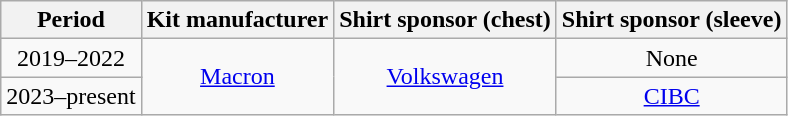<table class="wikitable" style="text-align:center">
<tr>
<th>Period</th>
<th>Kit manufacturer</th>
<th>Shirt sponsor (chest)</th>
<th>Shirt sponsor (sleeve)</th>
</tr>
<tr>
<td>2019–2022</td>
<td rowspan="2"><a href='#'>Macron</a></td>
<td rowspan="2"><a href='#'>Volkswagen</a></td>
<td>None</td>
</tr>
<tr>
<td>2023–present</td>
<td><a href='#'>CIBC</a></td>
</tr>
</table>
